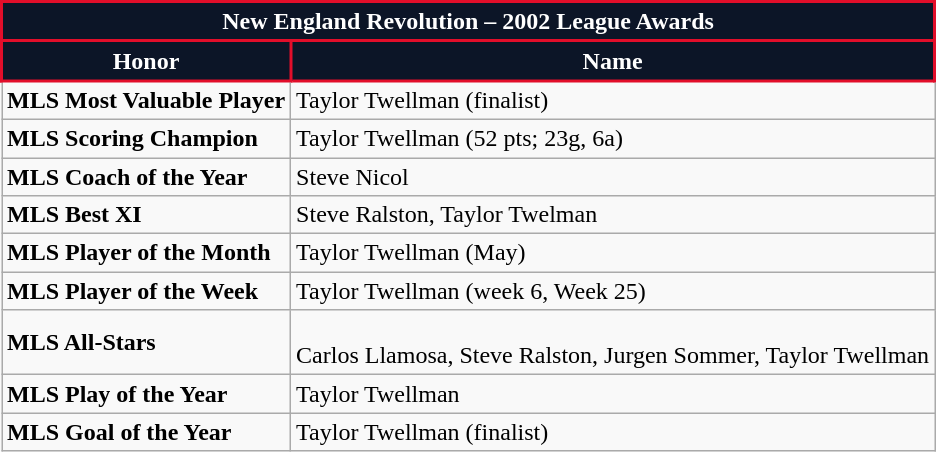<table class="wikitable">
<tr>
<th colspan="2" style="background:#0c1527; color:#fff; border:2px solid #e20e2a; text-align: center; font-weight:bold;">New England Revolution – 2002 League Awards</th>
</tr>
<tr>
<th style="background:#0c1527; color:#fff; border:2px solid #e20e2a;" scope="col">Honor</th>
<th style="background:#0c1527; color:#fff; border:2px solid #e20e2a;" scope="col">Name</th>
</tr>
<tr>
<td><strong>MLS Most Valuable Player</strong></td>
<td>Taylor Twellman (finalist)</td>
</tr>
<tr>
<td><strong>MLS Scoring Champion</strong></td>
<td>Taylor Twellman (52 pts; 23g, 6a)</td>
</tr>
<tr>
<td><strong>MLS Coach of the Year</strong></td>
<td>Steve Nicol</td>
</tr>
<tr>
<td><strong>MLS Best XI</strong></td>
<td>Steve Ralston, Taylor Twelman</td>
</tr>
<tr>
<td><strong>MLS Player of the Month</strong></td>
<td>Taylor Twellman (May)</td>
</tr>
<tr>
<td><strong>MLS Player of the Week</strong></td>
<td>Taylor Twellman (week 6, Week 25)</td>
</tr>
<tr>
<td><strong>MLS All-Stars</strong></td>
<td><br>Carlos Llamosa, Steve Ralston, Jurgen Sommer, Taylor Twellman</td>
</tr>
<tr>
<td><strong>MLS Play of the Year</strong></td>
<td>Taylor Twellman</td>
</tr>
<tr>
<td><strong>MLS Goal of the Year</strong></td>
<td>Taylor Twellman (finalist)</td>
</tr>
</table>
